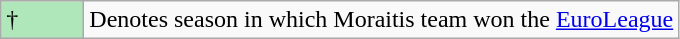<table class="wikitable">
<tr>
<td style="background:#AFE6BA; width:3em;">†</td>
<td>Denotes season in which Moraitis team won the <a href='#'>EuroLeague</a></td>
</tr>
</table>
